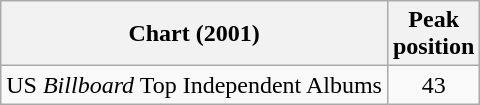<table class="wikitable">
<tr>
<th>Chart (2001)</th>
<th>Peak <br>position</th>
</tr>
<tr>
<td>US <em>Billboard</em> Top Independent Albums</td>
<td align="center">43</td>
</tr>
</table>
